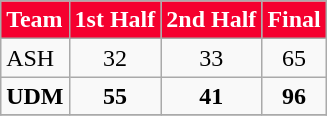<table class="wikitable" align=right>
<tr style="background: #F5002F; color: #FFFFFF">
<td><strong>Team</strong></td>
<td><strong>1st Half</strong></td>
<td><strong>2nd Half</strong></td>
<td><strong>Final</strong></td>
</tr>
<tr>
<td>ASH</td>
<td align=center>32</td>
<td align=center>33</td>
<td align=center>65</td>
</tr>
<tr>
<td><strong>UDM</strong></td>
<td align=center><strong>55</strong></td>
<td align=center><strong>41</strong></td>
<td align=center><strong>96</strong></td>
</tr>
<tr>
</tr>
</table>
